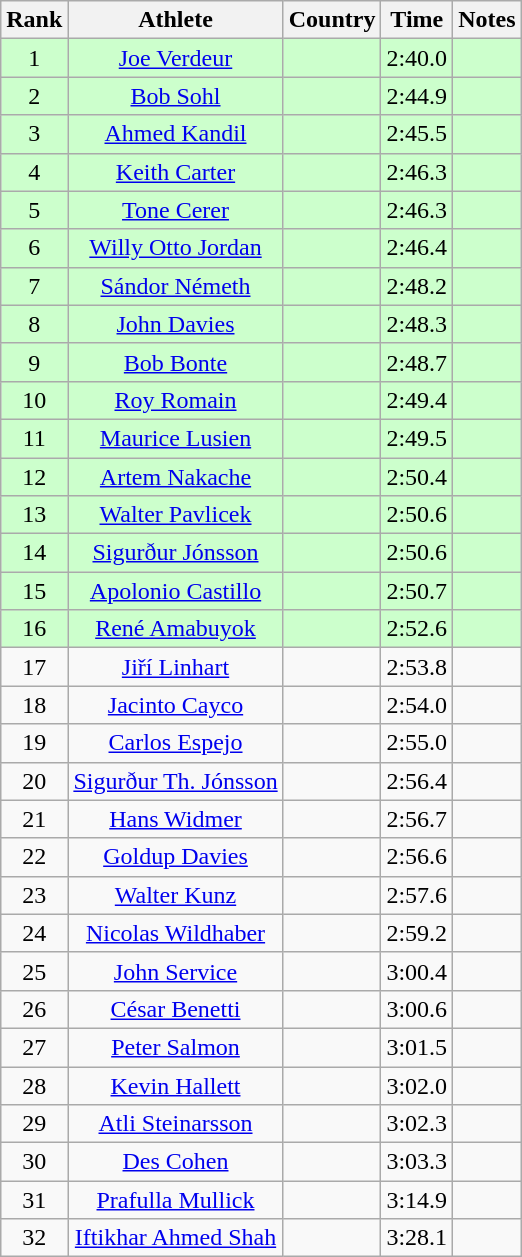<table class="wikitable sortable" style="text-align:center">
<tr>
<th>Rank</th>
<th>Athlete</th>
<th>Country</th>
<th>Time</th>
<th>Notes</th>
</tr>
<tr bgcolor=ccffcc>
<td>1</td>
<td><a href='#'>Joe Verdeur</a></td>
<td align=left></td>
<td>2:40.0</td>
<td></td>
</tr>
<tr bgcolor=ccffcc>
<td>2</td>
<td><a href='#'>Bob Sohl</a></td>
<td align=left></td>
<td>2:44.9</td>
<td></td>
</tr>
<tr bgcolor=ccffcc>
<td>3</td>
<td><a href='#'>Ahmed Kandil</a></td>
<td align=left></td>
<td>2:45.5</td>
<td></td>
</tr>
<tr bgcolor=ccffcc>
<td>4</td>
<td><a href='#'>Keith Carter</a></td>
<td align=left></td>
<td>2:46.3</td>
<td></td>
</tr>
<tr bgcolor=ccffcc>
<td>5</td>
<td><a href='#'>Tone Cerer</a></td>
<td align=left></td>
<td>2:46.3</td>
<td></td>
</tr>
<tr bgcolor=ccffcc>
<td>6</td>
<td><a href='#'>Willy Otto Jordan</a></td>
<td align=left></td>
<td>2:46.4</td>
<td></td>
</tr>
<tr bgcolor=ccffcc>
<td>7</td>
<td><a href='#'>Sándor Németh</a></td>
<td align=left></td>
<td>2:48.2</td>
<td></td>
</tr>
<tr bgcolor=ccffcc>
<td>8</td>
<td><a href='#'>John Davies</a></td>
<td align=left></td>
<td>2:48.3</td>
<td></td>
</tr>
<tr bgcolor=ccffcc>
<td>9</td>
<td><a href='#'>Bob Bonte</a></td>
<td align=left></td>
<td>2:48.7</td>
<td></td>
</tr>
<tr bgcolor=ccffcc>
<td>10</td>
<td><a href='#'>Roy Romain</a></td>
<td align=left></td>
<td>2:49.4</td>
<td></td>
</tr>
<tr bgcolor=ccffcc>
<td>11</td>
<td><a href='#'>Maurice Lusien</a></td>
<td align=left></td>
<td>2:49.5</td>
<td></td>
</tr>
<tr bgcolor=ccffcc>
<td>12</td>
<td><a href='#'>Artem Nakache</a></td>
<td align=left></td>
<td>2:50.4</td>
<td></td>
</tr>
<tr bgcolor=ccffcc>
<td>13</td>
<td><a href='#'>Walter Pavlicek</a></td>
<td align=left></td>
<td>2:50.6</td>
<td></td>
</tr>
<tr bgcolor=ccffcc>
<td>14</td>
<td><a href='#'>Sigurður Jónsson</a></td>
<td align=left></td>
<td>2:50.6</td>
<td></td>
</tr>
<tr bgcolor=ccffcc>
<td>15</td>
<td><a href='#'>Apolonio Castillo</a></td>
<td align=left></td>
<td>2:50.7</td>
<td></td>
</tr>
<tr bgcolor=ccffcc>
<td>16</td>
<td><a href='#'>René Amabuyok</a></td>
<td align=left></td>
<td>2:52.6</td>
<td></td>
</tr>
<tr>
<td>17</td>
<td><a href='#'>Jiří Linhart</a></td>
<td align=left></td>
<td>2:53.8</td>
<td></td>
</tr>
<tr>
<td>18</td>
<td><a href='#'>Jacinto Cayco</a></td>
<td align=left></td>
<td>2:54.0</td>
<td></td>
</tr>
<tr>
<td>19</td>
<td><a href='#'>Carlos Espejo</a></td>
<td align=left></td>
<td>2:55.0</td>
<td></td>
</tr>
<tr>
<td>20</td>
<td><a href='#'>Sigurður Th. Jónsson</a></td>
<td align=left></td>
<td>2:56.4</td>
<td></td>
</tr>
<tr>
<td>21</td>
<td><a href='#'>Hans Widmer</a></td>
<td align=left></td>
<td>2:56.7</td>
<td></td>
</tr>
<tr>
<td>22</td>
<td><a href='#'>Goldup Davies</a></td>
<td align=left></td>
<td>2:56.6</td>
<td></td>
</tr>
<tr>
<td>23</td>
<td><a href='#'>Walter Kunz</a></td>
<td align=left></td>
<td>2:57.6</td>
<td></td>
</tr>
<tr>
<td>24</td>
<td><a href='#'>Nicolas Wildhaber</a></td>
<td align=left></td>
<td>2:59.2</td>
<td></td>
</tr>
<tr>
<td>25</td>
<td><a href='#'>John Service</a></td>
<td align=left></td>
<td>3:00.4</td>
<td></td>
</tr>
<tr>
<td>26</td>
<td><a href='#'>César Benetti</a></td>
<td align=left></td>
<td>3:00.6</td>
<td></td>
</tr>
<tr>
<td>27</td>
<td><a href='#'>Peter Salmon</a></td>
<td align=left></td>
<td>3:01.5</td>
<td></td>
</tr>
<tr>
<td>28</td>
<td><a href='#'>Kevin Hallett</a></td>
<td align=left></td>
<td>3:02.0</td>
<td></td>
</tr>
<tr>
<td>29</td>
<td><a href='#'>Atli Steinarsson</a></td>
<td align=left></td>
<td>3:02.3</td>
<td></td>
</tr>
<tr>
<td>30</td>
<td><a href='#'>Des Cohen</a></td>
<td align=left></td>
<td>3:03.3</td>
<td></td>
</tr>
<tr>
<td>31</td>
<td><a href='#'>Prafulla Mullick</a></td>
<td align=left></td>
<td>3:14.9</td>
<td></td>
</tr>
<tr>
<td>32</td>
<td><a href='#'>Iftikhar Ahmed Shah</a></td>
<td align=left></td>
<td>3:28.1</td>
<td></td>
</tr>
</table>
